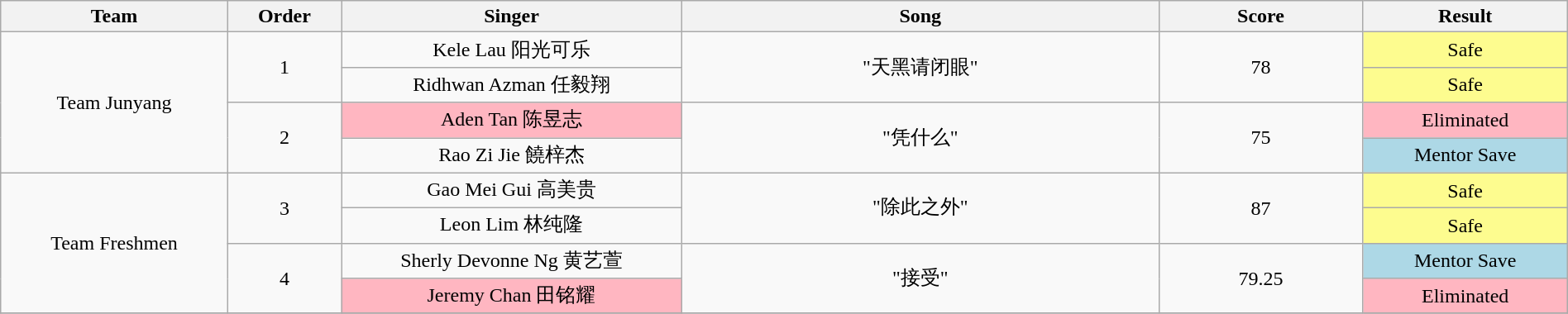<table class="wikitable" style="text-align:center; width:100%;">
<tr>
<th style="width:10%;">Team</th>
<th style="width:05%;">Order</th>
<th style="width:15%;">Singer</th>
<th style="width:21%;">Song</th>
<th style="width:9%;">Score</th>
<th style="width:9%;">Result</th>
</tr>
<tr>
<td rowspan="4" scope="row">Team Junyang</td>
<td rowspan="2" scope="row">1</td>
<td>Kele Lau 阳光可乐</td>
<td rowspan="2" scope="row">"天黑请闭眼"</td>
<td rowspan="2" scope="row">78</td>
<td style="background:#fdfc8f">Safe</td>
</tr>
<tr>
<td>Ridhwan Azman 任毅翔</td>
<td style="background:#fdfc8f">Safe</td>
</tr>
<tr>
<td rowspan="2" scope="row">2</td>
<td style="background:lightpink">Aden Tan 陈昱志</td>
<td rowspan="2" scope="row">"凭什么"</td>
<td rowspan="2" scope="row">75</td>
<td style="background:lightpink">Eliminated</td>
</tr>
<tr>
<td>Rao Zi Jie 饒梓杰</td>
<td style="background:lightblue">Mentor Save</td>
</tr>
<tr>
<td rowspan="4" scope="row">Team Freshmen</td>
<td rowspan="2" scope="row">3</td>
<td>Gao Mei Gui 高美贵</td>
<td rowspan="2" scope="row">"除此之外"</td>
<td rowspan="2" scope="row">87</td>
<td style="background:#fdfc8f">Safe</td>
</tr>
<tr>
<td>Leon Lim 林纯隆</td>
<td style="background:#fdfc8f">Safe</td>
</tr>
<tr>
<td rowspan="2" scope="row">4</td>
<td>Sherly Devonne Ng 黄艺萱</td>
<td rowspan="2" scope="row">"接受"</td>
<td rowspan="2" scope="row">79.25</td>
<td style="background:lightblue">Mentor Save</td>
</tr>
<tr>
<td style="background:lightpink">Jeremy Chan 田铭耀</td>
<td style="background:lightpink">Eliminated</td>
</tr>
<tr>
</tr>
</table>
